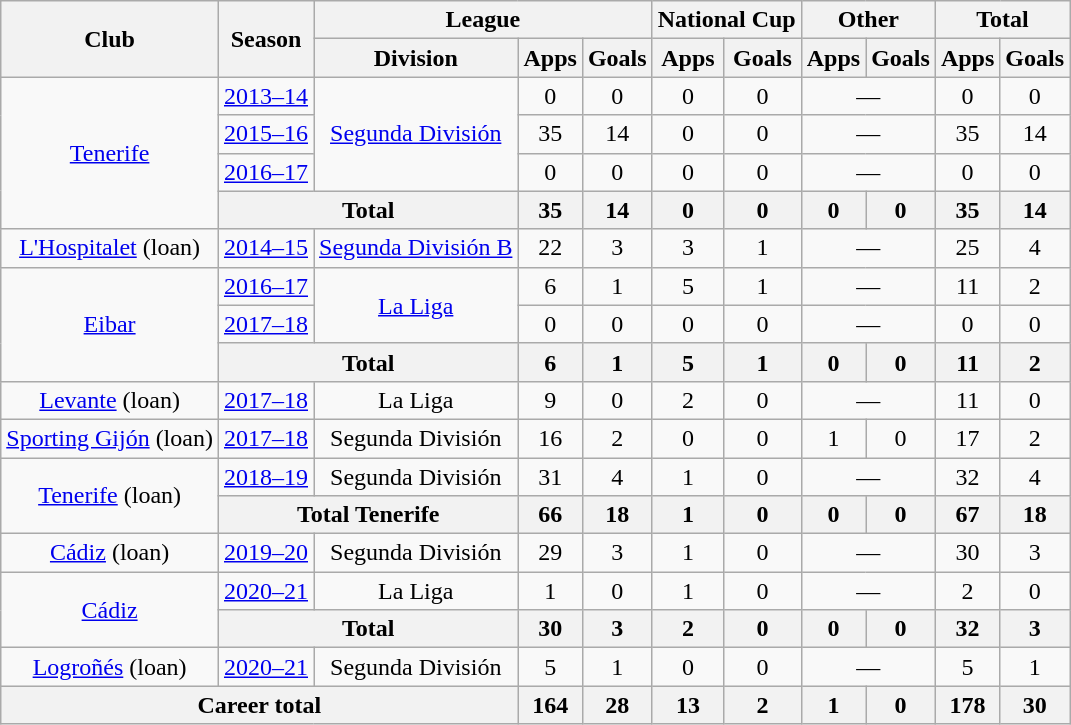<table class="wikitable" style="text-align:center">
<tr>
<th rowspan="2">Club</th>
<th rowspan="2">Season</th>
<th colspan="3">League</th>
<th colspan="2">National Cup</th>
<th colspan="2">Other</th>
<th colspan="2">Total</th>
</tr>
<tr>
<th>Division</th>
<th>Apps</th>
<th>Goals</th>
<th>Apps</th>
<th>Goals</th>
<th>Apps</th>
<th>Goals</th>
<th>Apps</th>
<th>Goals</th>
</tr>
<tr>
<td rowspan="4"><a href='#'>Tenerife</a></td>
<td><a href='#'>2013–14</a></td>
<td rowspan="3"><a href='#'>Segunda División</a></td>
<td>0</td>
<td>0</td>
<td>0</td>
<td>0</td>
<td colspan="2">—</td>
<td>0</td>
<td>0</td>
</tr>
<tr>
<td><a href='#'>2015–16</a></td>
<td>35</td>
<td>14</td>
<td>0</td>
<td>0</td>
<td colspan="2">—</td>
<td>35</td>
<td>14</td>
</tr>
<tr>
<td><a href='#'>2016–17</a></td>
<td>0</td>
<td>0</td>
<td>0</td>
<td>0</td>
<td colspan="2">—</td>
<td>0</td>
<td>0</td>
</tr>
<tr>
<th colspan="2">Total</th>
<th>35</th>
<th>14</th>
<th>0</th>
<th>0</th>
<th>0</th>
<th>0</th>
<th>35</th>
<th>14</th>
</tr>
<tr>
<td><a href='#'>L'Hospitalet</a> (loan)</td>
<td><a href='#'>2014–15</a></td>
<td><a href='#'>Segunda División B</a></td>
<td>22</td>
<td>3</td>
<td>3</td>
<td>1</td>
<td colspan="2">—</td>
<td>25</td>
<td>4</td>
</tr>
<tr>
<td rowspan="3"><a href='#'>Eibar</a></td>
<td><a href='#'>2016–17</a></td>
<td rowspan="2"><a href='#'>La Liga</a></td>
<td>6</td>
<td>1</td>
<td>5</td>
<td>1</td>
<td colspan="2">—</td>
<td>11</td>
<td>2</td>
</tr>
<tr>
<td><a href='#'>2017–18</a></td>
<td>0</td>
<td>0</td>
<td>0</td>
<td>0</td>
<td colspan="2">—</td>
<td>0</td>
<td>0</td>
</tr>
<tr>
<th colspan="2">Total</th>
<th>6</th>
<th>1</th>
<th>5</th>
<th>1</th>
<th>0</th>
<th>0</th>
<th>11</th>
<th>2</th>
</tr>
<tr>
<td><a href='#'>Levante</a> (loan)</td>
<td><a href='#'>2017–18</a></td>
<td>La Liga</td>
<td>9</td>
<td>0</td>
<td>2</td>
<td>0</td>
<td colspan="2">—</td>
<td>11</td>
<td>0</td>
</tr>
<tr>
<td><a href='#'>Sporting Gijón</a> (loan)</td>
<td><a href='#'>2017–18</a></td>
<td>Segunda División</td>
<td>16</td>
<td>2</td>
<td>0</td>
<td>0</td>
<td>1</td>
<td>0</td>
<td>17</td>
<td>2</td>
</tr>
<tr>
<td rowspan="2"><a href='#'>Tenerife</a> (loan)</td>
<td><a href='#'>2018–19</a></td>
<td>Segunda División</td>
<td>31</td>
<td>4</td>
<td>1</td>
<td>0</td>
<td colspan="2">—</td>
<td>32</td>
<td>4</td>
</tr>
<tr>
<th colspan="2">Total Tenerife</th>
<th>66</th>
<th>18</th>
<th>1</th>
<th>0</th>
<th>0</th>
<th>0</th>
<th>67</th>
<th>18</th>
</tr>
<tr>
<td><a href='#'>Cádiz</a> (loan)</td>
<td><a href='#'>2019–20</a></td>
<td>Segunda División</td>
<td>29</td>
<td>3</td>
<td>1</td>
<td>0</td>
<td colspan="2">—</td>
<td>30</td>
<td>3</td>
</tr>
<tr>
<td rowspan="2"><a href='#'>Cádiz</a></td>
<td><a href='#'>2020–21</a></td>
<td>La Liga</td>
<td>1</td>
<td>0</td>
<td>1</td>
<td>0</td>
<td colspan="2">—</td>
<td>2</td>
<td>0</td>
</tr>
<tr>
<th colspan="2">Total</th>
<th>30</th>
<th>3</th>
<th>2</th>
<th>0</th>
<th>0</th>
<th>0</th>
<th>32</th>
<th>3</th>
</tr>
<tr>
<td><a href='#'>Logroñés</a> (loan)</td>
<td><a href='#'>2020–21</a></td>
<td>Segunda División</td>
<td>5</td>
<td>1</td>
<td>0</td>
<td>0</td>
<td colspan="2">—</td>
<td>5</td>
<td>1</td>
</tr>
<tr>
<th colspan="3">Career total</th>
<th>164</th>
<th>28</th>
<th>13</th>
<th>2</th>
<th>1</th>
<th>0</th>
<th>178</th>
<th>30</th>
</tr>
</table>
